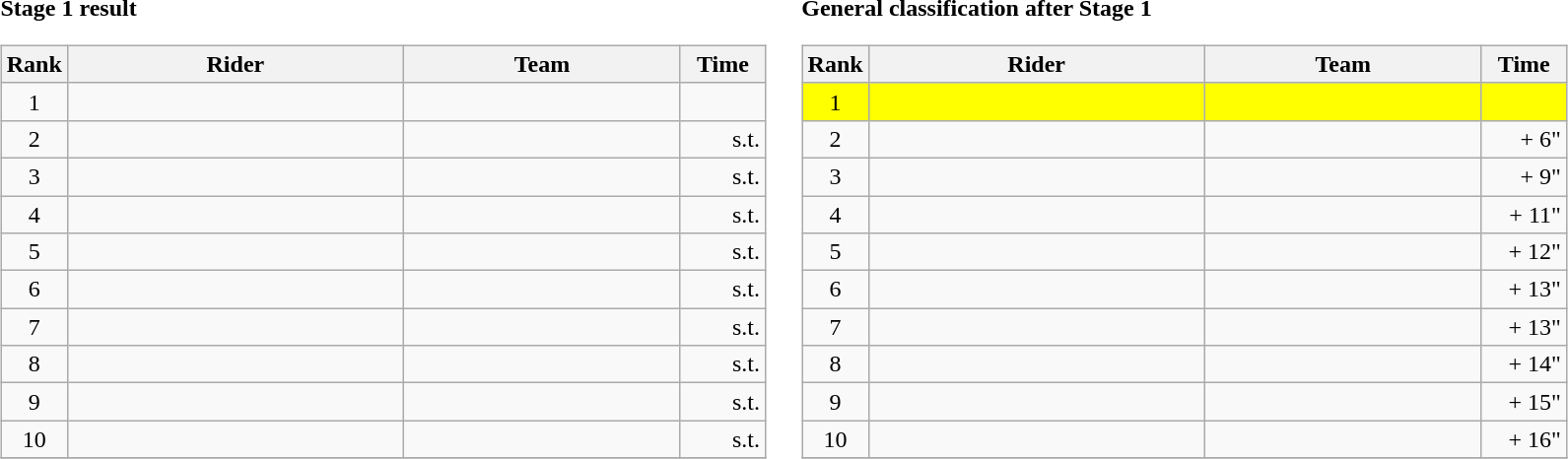<table>
<tr>
<td><strong>Stage 1 result</strong><br><table class="wikitable">
<tr>
<th width="8">Rank</th>
<th width="220">Rider</th>
<th width="180">Team</th>
<th width="50">Time</th>
</tr>
<tr>
<td style="text-align:center;">1</td>
<td></td>
<td></td>
<td align="right"></td>
</tr>
<tr>
<td style="text-align:center;">2</td>
<td></td>
<td></td>
<td align="right">s.t.</td>
</tr>
<tr>
<td style="text-align:center;">3</td>
<td></td>
<td></td>
<td align="right">s.t.</td>
</tr>
<tr>
<td style="text-align:center;">4</td>
<td></td>
<td></td>
<td align="right">s.t.</td>
</tr>
<tr>
<td style="text-align:center;">5</td>
<td></td>
<td></td>
<td align="right">s.t.</td>
</tr>
<tr>
<td style="text-align:center;">6</td>
<td></td>
<td></td>
<td align="right">s.t.</td>
</tr>
<tr>
<td style="text-align:center;">7</td>
<td></td>
<td></td>
<td align="right">s.t.</td>
</tr>
<tr>
<td style="text-align:center;">8</td>
<td></td>
<td></td>
<td align="right">s.t.</td>
</tr>
<tr>
<td style="text-align:center;">9</td>
<td></td>
<td></td>
<td align="right">s.t.</td>
</tr>
<tr>
<td style="text-align:center;">10</td>
<td></td>
<td></td>
<td align="right">s.t.</td>
</tr>
<tr>
</tr>
</table>
</td>
<td></td>
<td><strong>General classification after Stage 1</strong><br><table class="wikitable">
<tr>
<th width="8">Rank</th>
<th width="220">Rider</th>
<th width="180">Team</th>
<th width="50">Time</th>
</tr>
<tr bgcolor=Yellow>
<td style="text-align:center;">1</td>
<td>  </td>
<td></td>
<td align="right"></td>
</tr>
<tr>
<td style="text-align:center;">2</td>
<td></td>
<td></td>
<td align="right">+ 6"</td>
</tr>
<tr>
<td style="text-align:center;">3</td>
<td></td>
<td></td>
<td align="right">+ 9"</td>
</tr>
<tr>
<td style="text-align:center;">4</td>
<td></td>
<td></td>
<td align="right">+ 11"</td>
</tr>
<tr>
<td style="text-align:center;">5</td>
<td></td>
<td></td>
<td align="right">+ 12"</td>
</tr>
<tr>
<td style="text-align:center;">6</td>
<td></td>
<td></td>
<td align="right">+ 13"</td>
</tr>
<tr>
<td style="text-align:center;">7</td>
<td></td>
<td></td>
<td align="right">+ 13"</td>
</tr>
<tr>
<td style="text-align:center;">8</td>
<td></td>
<td></td>
<td align="right">+ 14"</td>
</tr>
<tr>
<td style="text-align:center;">9</td>
<td></td>
<td></td>
<td align="right">+ 15"</td>
</tr>
<tr>
<td style="text-align:center;">10</td>
<td></td>
<td></td>
<td align="right">+ 16"</td>
</tr>
<tr>
</tr>
</table>
</td>
</tr>
</table>
